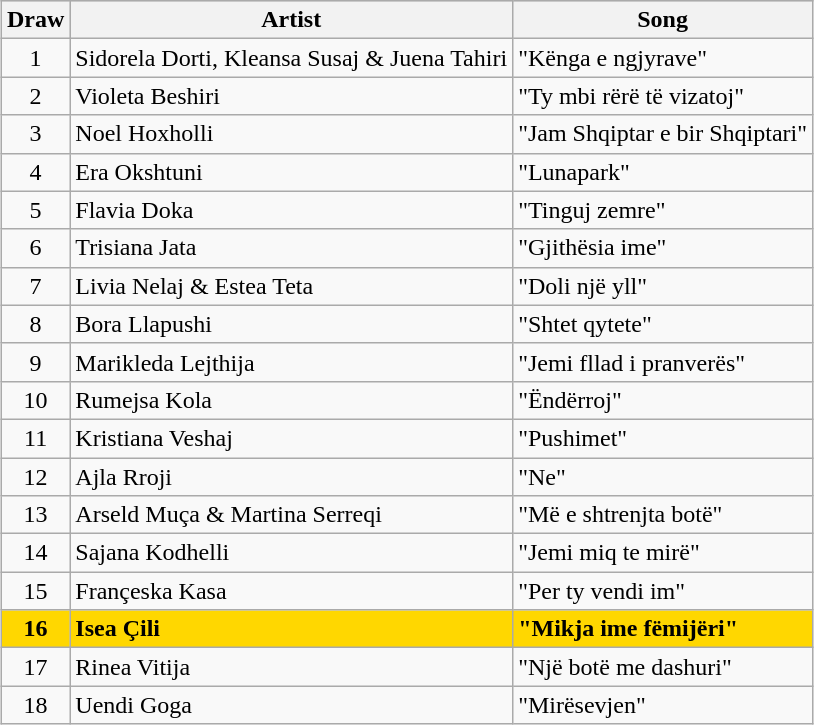<table class="sortable wikitable" style="margin: 1em auto 1em auto; text-align:center">
<tr bgcolor="#CCCCCC">
<th>Draw</th>
<th>Artist</th>
<th>Song</th>
</tr>
<tr>
<td>1</td>
<td align=left>Sidorela Dorti, Kleansa Susaj & Juena Tahiri</td>
<td align=left>"Kënga e ngjyrave"</td>
</tr>
<tr>
<td>2</td>
<td align=left>Violeta Beshiri</td>
<td align=left>"Ty mbi rërë të vizatoj"</td>
</tr>
<tr>
<td>3</td>
<td align=left>Noel Hoxholli</td>
<td align=left>"Jam Shqiptar e bir Shqiptari"</td>
</tr>
<tr>
<td>4</td>
<td align=left>Era Okshtuni</td>
<td align=left>"Lunapark"</td>
</tr>
<tr>
<td>5</td>
<td align=left>Flavia Doka</td>
<td align=left>"Tinguj zemre"</td>
</tr>
<tr>
<td>6</td>
<td align=left>Trisiana Jata</td>
<td align=left>"Gjithësia ime"</td>
</tr>
<tr>
<td>7</td>
<td align=left>Livia Nelaj & Estea Teta</td>
<td align=left>"Doli një yll"</td>
</tr>
<tr>
<td>8</td>
<td align=left>Bora Llapushi</td>
<td align=left>"Shtet qytete"</td>
</tr>
<tr>
<td>9</td>
<td align=left>Marikleda Lejthija</td>
<td align=left>"Jemi fllad i pranverës"</td>
</tr>
<tr>
<td>10</td>
<td align=left>Rumejsa Kola</td>
<td align=left>"Ëndërroj"</td>
</tr>
<tr>
<td>11</td>
<td align=left>Kristiana Veshaj</td>
<td align=left>"Pushimet"</td>
</tr>
<tr>
<td>12</td>
<td align=left>Ajla Rroji</td>
<td align=left>"Ne"</td>
</tr>
<tr>
<td>13</td>
<td align=left>Arseld Muça & Martina Serreqi</td>
<td align=left>"Më e shtrenjta botë"</td>
</tr>
<tr>
<td>14</td>
<td align=left>Sajana Kodhelli</td>
<td align=left>"Jemi miq te mirë"</td>
</tr>
<tr>
<td>15</td>
<td align=left>Françeska Kasa</td>
<td align=left>"Per ty vendi im"</td>
</tr>
<tr style="font-weight:bold; background:gold;">
<td>16</td>
<td align=left>Isea Çili</td>
<td align=left>"Mikja ime fëmijëri"</td>
</tr>
<tr>
<td>17</td>
<td align=left>Rinea Vitija</td>
<td align=left>"Një botë me dashuri"</td>
</tr>
<tr>
<td>18</td>
<td align=left>Uendi Goga</td>
<td align=left>"Mirësevjen"</td>
</tr>
</table>
